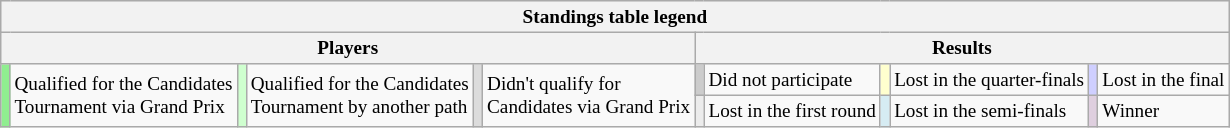<table class="wikitable" style="font-size:80%;">
<tr bgcolor="#efefef">
<th colspan="12">Standings table legend</th>
</tr>
<tr>
<th colspan="6">Players</th>
<th colspan="6">Results</th>
</tr>
<tr>
<td align="center" rowspan="2" style="background:lightgreen;"></td>
<td rowspan="2">Qualified for the Candidates <br> Tournament via Grand Prix</td>
<td align="center" rowspan="2" style="background:#cfffcf;"></td>
<td rowspan="2">Qualified for the Candidates <br> Tournament by another path</td>
<td align="center" rowspan="2" style="background:#dcdcdc;"></td>
<td rowspan="2">Didn't qualify for <br> Candidates via Grand Prix</td>
<td align="center" style="background:#ccc;"></td>
<td>Did not participate</td>
<td align="center" style="background:#ffffcf;"></td>
<td>Lost in the quarter-finals</td>
<td align="center" style="background:#cfcfff;"></td>
<td>Lost in the final</td>
</tr>
<tr>
<td align="center" style="background:#ececec;"></td>
<td>Lost in the first round</td>
<td align="center" style="background:#d6ecf3;"></td>
<td>Lost in the semi-finals</td>
<td align="center" style="background:#dfcfdf;"></td>
<td>Winner</td>
</tr>
</table>
